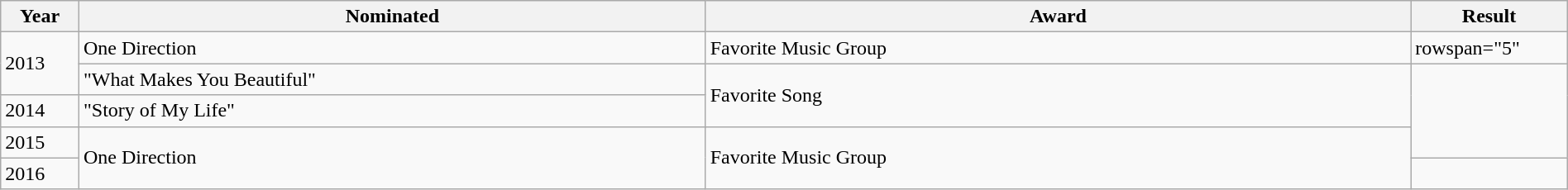<table class="wikitable" style="width:100%;">
<tr>
<th width=5%>Year</th>
<th style="width:40%;">Nominated</th>
<th style="width:45%;">Award</th>
<th style="width:10%;">Result</th>
</tr>
<tr>
<td rowspan="2">2013</td>
<td>One Direction</td>
<td>Favorite Music Group</td>
<td>rowspan="5" </td>
</tr>
<tr>
<td>"What Makes You Beautiful"</td>
<td rowspan="2">Favorite Song</td>
</tr>
<tr>
<td rowspan="2">2014</td>
<td>"Story of My Life"</td>
</tr>
<tr>
<td rowspan="3">One Direction</td>
<td rowspan="3">Favorite Music Group</td>
</tr>
<tr>
<td rowspan="1">2015</td>
</tr>
<tr>
<td rowspan="1">2016</td>
<td></td>
</tr>
</table>
